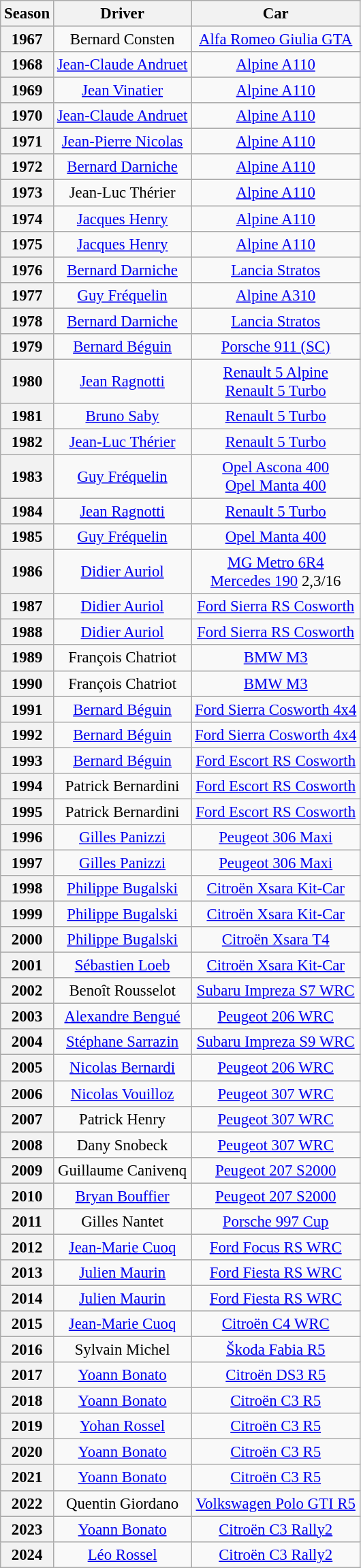<table class="wikitable" style="font-size: 95%; text-align: center;">
<tr>
<th>Season</th>
<th>Driver</th>
<th>Car</th>
</tr>
<tr>
<th>1967</th>
<td>Bernard Consten</td>
<td><a href='#'>Alfa Romeo Giulia GTA</a></td>
</tr>
<tr>
<th>1968</th>
<td><a href='#'>Jean-Claude Andruet</a></td>
<td><a href='#'>Alpine A110</a></td>
</tr>
<tr>
<th>1969</th>
<td><a href='#'>Jean Vinatier</a></td>
<td><a href='#'>Alpine A110</a></td>
</tr>
<tr>
<th>1970</th>
<td><a href='#'>Jean-Claude Andruet</a></td>
<td><a href='#'>Alpine A110</a></td>
</tr>
<tr>
<th>1971</th>
<td><a href='#'>Jean-Pierre Nicolas</a></td>
<td><a href='#'>Alpine A110</a></td>
</tr>
<tr>
<th>1972</th>
<td><a href='#'>Bernard Darniche</a></td>
<td><a href='#'>Alpine A110</a></td>
</tr>
<tr>
<th>1973</th>
<td>Jean-Luc Thérier</td>
<td><a href='#'>Alpine A110</a></td>
</tr>
<tr>
<th>1974</th>
<td><a href='#'>Jacques Henry</a></td>
<td><a href='#'>Alpine A110</a></td>
</tr>
<tr>
<th>1975</th>
<td><a href='#'>Jacques Henry</a></td>
<td><a href='#'>Alpine A110</a></td>
</tr>
<tr>
<th>1976</th>
<td><a href='#'>Bernard Darniche</a></td>
<td><a href='#'>Lancia Stratos</a></td>
</tr>
<tr>
<th>1977</th>
<td><a href='#'>Guy Fréquelin</a></td>
<td><a href='#'>Alpine A310</a></td>
</tr>
<tr>
<th>1978</th>
<td><a href='#'>Bernard Darniche</a></td>
<td><a href='#'>Lancia Stratos</a></td>
</tr>
<tr>
<th>1979</th>
<td><a href='#'>Bernard Béguin</a></td>
<td><a href='#'>Porsche 911 (SC)</a></td>
</tr>
<tr>
<th>1980</th>
<td><a href='#'>Jean Ragnotti</a></td>
<td><a href='#'>Renault 5 Alpine</a><br><a href='#'>Renault 5 Turbo</a></td>
</tr>
<tr>
<th>1981</th>
<td><a href='#'>Bruno Saby</a></td>
<td><a href='#'>Renault 5 Turbo</a></td>
</tr>
<tr>
<th>1982</th>
<td><a href='#'>Jean-Luc Thérier</a></td>
<td><a href='#'>Renault 5 Turbo</a></td>
</tr>
<tr>
<th>1983</th>
<td><a href='#'>Guy Fréquelin</a></td>
<td><a href='#'>Opel Ascona 400</a><br><a href='#'>Opel Manta 400</a></td>
</tr>
<tr>
<th>1984</th>
<td><a href='#'>Jean Ragnotti</a></td>
<td><a href='#'>Renault 5 Turbo</a></td>
</tr>
<tr>
<th>1985</th>
<td><a href='#'>Guy Fréquelin</a></td>
<td><a href='#'>Opel Manta 400</a></td>
</tr>
<tr>
<th>1986</th>
<td><a href='#'>Didier Auriol</a></td>
<td><a href='#'>MG Metro 6R4</a><br><a href='#'>Mercedes 190</a> 2,3/16</td>
</tr>
<tr>
<th>1987</th>
<td><a href='#'>Didier Auriol</a></td>
<td><a href='#'>Ford Sierra RS Cosworth</a></td>
</tr>
<tr>
<th>1988</th>
<td><a href='#'>Didier Auriol</a></td>
<td><a href='#'>Ford Sierra RS Cosworth</a></td>
</tr>
<tr>
<th>1989</th>
<td>François Chatriot</td>
<td><a href='#'>BMW M3</a></td>
</tr>
<tr>
<th>1990</th>
<td>François Chatriot</td>
<td><a href='#'>BMW M3</a></td>
</tr>
<tr>
<th>1991</th>
<td><a href='#'>Bernard Béguin</a></td>
<td><a href='#'>Ford Sierra Cosworth 4x4</a></td>
</tr>
<tr>
<th>1992</th>
<td><a href='#'>Bernard Béguin</a></td>
<td><a href='#'>Ford Sierra Cosworth 4x4</a></td>
</tr>
<tr>
<th>1993</th>
<td><a href='#'>Bernard Béguin</a></td>
<td><a href='#'>Ford Escort RS Cosworth</a></td>
</tr>
<tr>
<th>1994</th>
<td>Patrick Bernardini</td>
<td><a href='#'>Ford Escort RS Cosworth</a></td>
</tr>
<tr>
<th>1995</th>
<td>Patrick Bernardini</td>
<td><a href='#'>Ford Escort RS Cosworth</a></td>
</tr>
<tr>
<th>1996</th>
<td><a href='#'>Gilles Panizzi</a></td>
<td><a href='#'>Peugeot 306 Maxi</a></td>
</tr>
<tr>
<th>1997</th>
<td><a href='#'>Gilles Panizzi</a></td>
<td><a href='#'>Peugeot 306 Maxi</a></td>
</tr>
<tr>
<th>1998</th>
<td><a href='#'>Philippe Bugalski</a></td>
<td><a href='#'>Citroën Xsara Kit-Car</a></td>
</tr>
<tr>
<th>1999</th>
<td><a href='#'>Philippe Bugalski</a></td>
<td><a href='#'>Citroën Xsara Kit-Car</a></td>
</tr>
<tr>
<th>2000</th>
<td><a href='#'>Philippe Bugalski</a></td>
<td><a href='#'>Citroën Xsara T4</a></td>
</tr>
<tr>
<th>2001</th>
<td><a href='#'>Sébastien Loeb</a></td>
<td><a href='#'>Citroën Xsara Kit-Car</a></td>
</tr>
<tr>
<th>2002</th>
<td>Benoît Rousselot</td>
<td><a href='#'>Subaru Impreza S7 WRC</a></td>
</tr>
<tr>
<th>2003</th>
<td><a href='#'>Alexandre Bengué</a></td>
<td><a href='#'>Peugeot 206 WRC</a></td>
</tr>
<tr>
<th>2004</th>
<td><a href='#'>Stéphane Sarrazin</a></td>
<td><a href='#'>Subaru Impreza S9 WRC</a></td>
</tr>
<tr>
<th>2005</th>
<td><a href='#'>Nicolas Bernardi</a></td>
<td><a href='#'>Peugeot 206 WRC</a></td>
</tr>
<tr>
<th>2006</th>
<td><a href='#'>Nicolas Vouilloz</a></td>
<td><a href='#'>Peugeot 307 WRC</a></td>
</tr>
<tr>
<th>2007</th>
<td>Patrick Henry</td>
<td><a href='#'>Peugeot 307 WRC</a></td>
</tr>
<tr>
<th>2008</th>
<td>Dany Snobeck</td>
<td><a href='#'>Peugeot 307 WRC</a></td>
</tr>
<tr>
<th>2009</th>
<td>Guillaume Canivenq</td>
<td><a href='#'>Peugeot 207 S2000</a></td>
</tr>
<tr>
<th>2010</th>
<td><a href='#'>Bryan Bouffier</a></td>
<td><a href='#'>Peugeot 207 S2000</a></td>
</tr>
<tr>
<th>2011</th>
<td>Gilles Nantet</td>
<td><a href='#'>Porsche 997 Cup</a></td>
</tr>
<tr>
<th>2012</th>
<td><a href='#'>Jean-Marie Cuoq</a></td>
<td><a href='#'>Ford Focus RS WRC</a></td>
</tr>
<tr>
<th>2013</th>
<td><a href='#'>Julien Maurin</a></td>
<td><a href='#'>Ford Fiesta RS WRC</a></td>
</tr>
<tr>
<th>2014</th>
<td><a href='#'>Julien Maurin</a></td>
<td><a href='#'>Ford Fiesta RS WRC</a></td>
</tr>
<tr>
<th>2015</th>
<td><a href='#'>Jean-Marie Cuoq</a></td>
<td><a href='#'>Citroën C4 WRC</a></td>
</tr>
<tr>
<th>2016</th>
<td>Sylvain Michel</td>
<td><a href='#'>Škoda Fabia R5</a></td>
</tr>
<tr>
<th>2017</th>
<td><a href='#'>Yoann Bonato</a></td>
<td><a href='#'>Citroën DS3 R5</a></td>
</tr>
<tr>
<th>2018</th>
<td><a href='#'>Yoann Bonato</a></td>
<td><a href='#'>Citroën C3 R5</a></td>
</tr>
<tr>
<th>2019</th>
<td><a href='#'>Yohan Rossel</a></td>
<td><a href='#'>Citroën C3 R5</a></td>
</tr>
<tr>
<th>2020</th>
<td><a href='#'>Yoann Bonato</a></td>
<td><a href='#'>Citroën C3 R5</a></td>
</tr>
<tr>
<th>2021</th>
<td><a href='#'>Yoann Bonato</a></td>
<td><a href='#'>Citroën C3 R5</a></td>
</tr>
<tr>
<th>2022</th>
<td>Quentin Giordano</td>
<td><a href='#'>Volkswagen Polo GTI R5</a></td>
</tr>
<tr>
<th>2023</th>
<td><a href='#'>Yoann Bonato</a></td>
<td><a href='#'>Citroën C3 Rally2</a></td>
</tr>
<tr>
<th>2024</th>
<td><a href='#'>Léo Rossel</a></td>
<td><a href='#'>Citroën C3 Rally2</a></td>
</tr>
</table>
